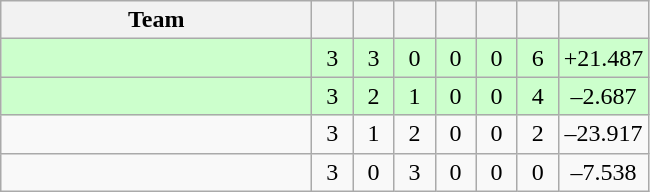<table class="wikitable" style="text-align:center">
<tr>
<th width=200>Team</th>
<th width=20></th>
<th width=20></th>
<th width=20></th>
<th width=20></th>
<th width=20></th>
<th width=20></th>
<th width=45></th>
</tr>
<tr bgcolor=ccffcc>
<td align="left"></td>
<td>3</td>
<td>3</td>
<td>0</td>
<td>0</td>
<td>0</td>
<td>6</td>
<td>+21.487</td>
</tr>
<tr bgcolor=ccffcc>
<td align="left"></td>
<td>3</td>
<td>2</td>
<td>1</td>
<td>0</td>
<td>0</td>
<td>4</td>
<td>–2.687</td>
</tr>
<tr>
<td align="left"></td>
<td>3</td>
<td>1</td>
<td>2</td>
<td>0</td>
<td>0</td>
<td>2</td>
<td>–23.917</td>
</tr>
<tr>
<td align="left"></td>
<td>3</td>
<td>0</td>
<td>3</td>
<td>0</td>
<td>0</td>
<td>0</td>
<td>–7.538</td>
</tr>
</table>
